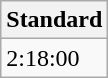<table class="wikitable" border="1" align="upright">
<tr>
<th>Standard</th>
</tr>
<tr>
<td>2:18:00</td>
</tr>
</table>
